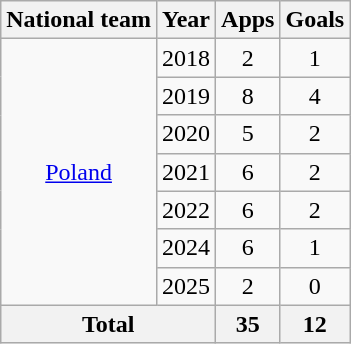<table class=wikitable style=text-align:center>
<tr>
<th>National team</th>
<th>Year</th>
<th>Apps</th>
<th>Goals</th>
</tr>
<tr>
<td rowspan="7"><a href='#'>Poland</a></td>
<td>2018</td>
<td>2</td>
<td>1</td>
</tr>
<tr>
<td>2019</td>
<td>8</td>
<td>4</td>
</tr>
<tr>
<td>2020</td>
<td>5</td>
<td>2</td>
</tr>
<tr>
<td>2021</td>
<td>6</td>
<td>2</td>
</tr>
<tr>
<td>2022</td>
<td>6</td>
<td>2</td>
</tr>
<tr>
<td>2024</td>
<td>6</td>
<td>1</td>
</tr>
<tr>
<td>2025</td>
<td>2</td>
<td>0</td>
</tr>
<tr>
<th colspan="2">Total</th>
<th>35</th>
<th>12</th>
</tr>
</table>
